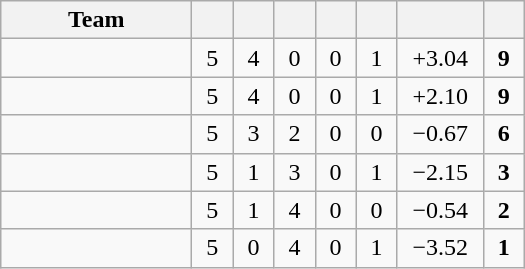<table class="wikitable" style="text-align:center">
<tr>
<th width="120">Team</th>
<th width="20"></th>
<th width="20"></th>
<th width="20"></th>
<th width="20"></th>
<th width="20"></th>
<th width="50"><a href='#'></a></th>
<th width="20"></th>
</tr>
<tr>
<td align=left></td>
<td>5</td>
<td>4</td>
<td>0</td>
<td>0</td>
<td>1</td>
<td>+3.04</td>
<td><strong>9</strong></td>
</tr>
<tr>
<td align=left></td>
<td>5</td>
<td>4</td>
<td>0</td>
<td>0</td>
<td>1</td>
<td>+2.10</td>
<td><strong>9</strong></td>
</tr>
<tr>
<td align=left></td>
<td>5</td>
<td>3</td>
<td>2</td>
<td>0</td>
<td>0</td>
<td>−0.67</td>
<td><strong>6</strong></td>
</tr>
<tr>
<td align=left></td>
<td>5</td>
<td>1</td>
<td>3</td>
<td>0</td>
<td>1</td>
<td>−2.15</td>
<td><strong>3</strong></td>
</tr>
<tr>
<td align=left></td>
<td>5</td>
<td>1</td>
<td>4</td>
<td>0</td>
<td>0</td>
<td>−0.54</td>
<td><strong>2</strong></td>
</tr>
<tr>
<td align=left></td>
<td>5</td>
<td>0</td>
<td>4</td>
<td>0</td>
<td>1</td>
<td>−3.52</td>
<td><strong>1</strong></td>
</tr>
</table>
